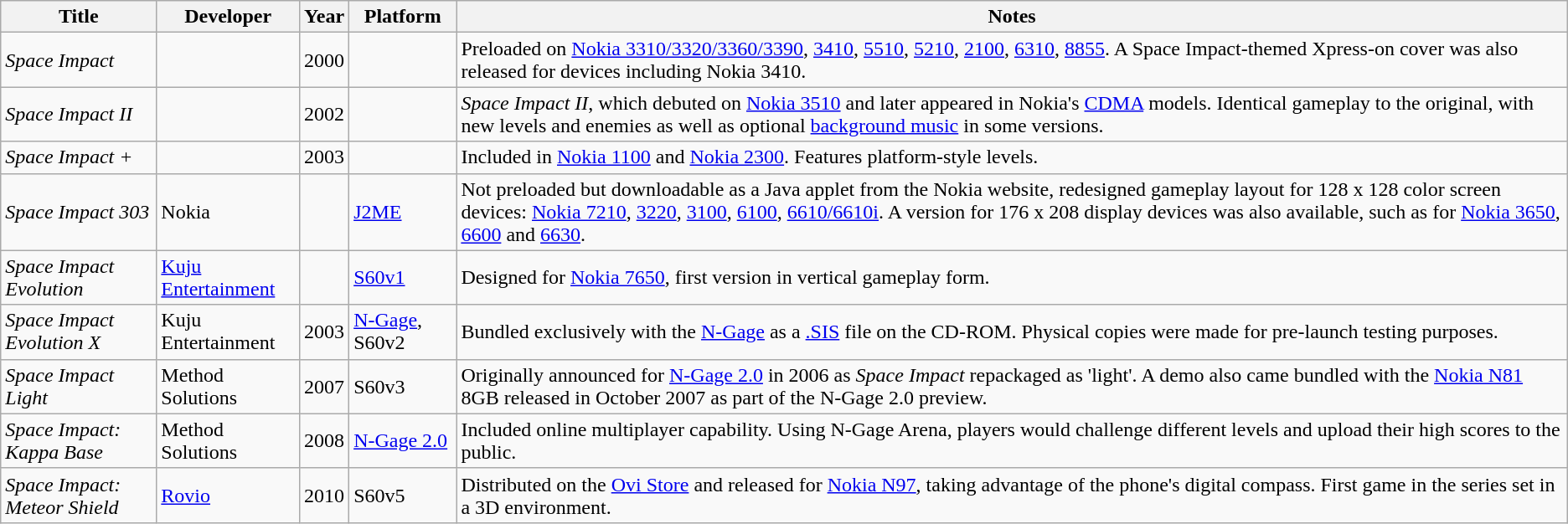<table class="wikitable">
<tr>
<th>Title</th>
<th>Developer</th>
<th>Year</th>
<th>Platform</th>
<th>Notes</th>
</tr>
<tr>
<td><em>Space Impact</em></td>
<td></td>
<td>2000</td>
<td></td>
<td>Preloaded on <a href='#'>Nokia 3310/3320/3360/3390</a>, <a href='#'>3410</a>, <a href='#'>5510</a>, <a href='#'>5210</a>, <a href='#'>2100</a>, <a href='#'>6310</a>, <a href='#'>8855</a>. A Space Impact-themed Xpress-on cover was also released for devices including Nokia 3410.</td>
</tr>
<tr>
<td><em>Space Impact II</em></td>
<td></td>
<td>2002</td>
<td></td>
<td><em>Space Impact II</em>, which debuted on <a href='#'>Nokia 3510</a> and later appeared in Nokia's <a href='#'>CDMA</a> models. Identical gameplay to the original, with new levels and enemies as well as optional <a href='#'>background music</a> in some versions.</td>
</tr>
<tr>
<td><em>Space Impact +</em></td>
<td></td>
<td>2003</td>
<td></td>
<td>Included in <a href='#'>Nokia 1100</a> and <a href='#'>Nokia 2300</a>. Features platform-style levels.</td>
</tr>
<tr>
<td><em>Space Impact 303</em></td>
<td>Nokia</td>
<td></td>
<td><a href='#'>J2ME</a></td>
<td>Not preloaded but downloadable as a Java applet from the Nokia website, redesigned gameplay layout for 128 x 128 color screen devices: <a href='#'>Nokia 7210</a>, <a href='#'>3220</a>, <a href='#'>3100</a>, <a href='#'>6100</a>, <a href='#'>6610/6610i</a>. A version for 176 x 208 display devices was also available, such as for <a href='#'>Nokia 3650</a>, <a href='#'>6600</a> and <a href='#'>6630</a>.</td>
</tr>
<tr>
<td><em>Space Impact Evolution</em></td>
<td><a href='#'>Kuju Entertainment</a></td>
<td></td>
<td><a href='#'>S60v1</a></td>
<td>Designed for <a href='#'>Nokia 7650</a>, first version in vertical gameplay form.</td>
</tr>
<tr>
<td><em>Space Impact Evolution X</em></td>
<td>Kuju Entertainment</td>
<td>2003</td>
<td><a href='#'>N-Gage</a>, S60v2</td>
<td>Bundled exclusively with the <a href='#'>N-Gage</a> as a <a href='#'>.SIS</a> file on the CD-ROM. Physical copies were made for pre-launch testing purposes.</td>
</tr>
<tr>
<td><em>Space Impact Light</em></td>
<td>Method Solutions</td>
<td>2007</td>
<td>S60v3</td>
<td>Originally announced for <a href='#'>N-Gage 2.0</a> in 2006 as <em>Space Impact</em> repackaged as 'light'. A demo also came bundled with the <a href='#'>Nokia N81</a> 8GB released in October 2007 as part of the N-Gage 2.0 preview.</td>
</tr>
<tr>
<td><em>Space Impact: Kappa Base</em></td>
<td>Method Solutions</td>
<td>2008</td>
<td><a href='#'>N-Gage 2.0</a></td>
<td>Included online multiplayer capability. Using N-Gage Arena, players would challenge different levels and upload their high scores to the public.</td>
</tr>
<tr>
<td><em>Space Impact: Meteor Shield</em></td>
<td><a href='#'>Rovio</a></td>
<td>2010</td>
<td>S60v5</td>
<td>Distributed on the <a href='#'>Ovi Store</a> and released for <a href='#'>Nokia N97</a>, taking advantage of the phone's digital compass. First game in the series set in a 3D environment.</td>
</tr>
</table>
